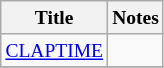<table class="wikitable" style="font-size:small">
<tr>
<th>Title</th>
<th>Notes</th>
</tr>
<tr>
<td><a href='#'>CLAPTIME</a></td>
<td></td>
</tr>
<tr>
</tr>
</table>
